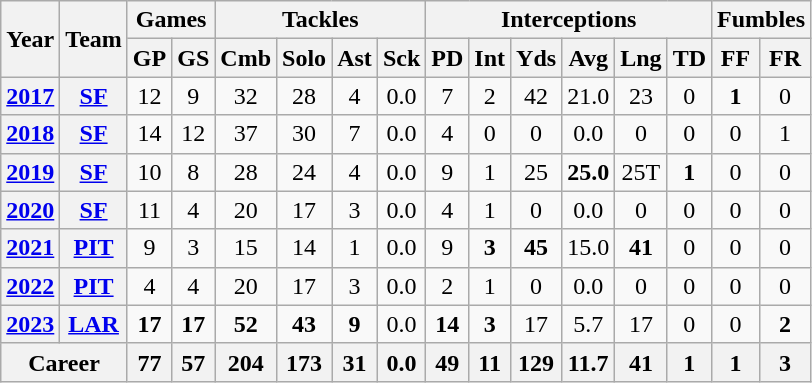<table class="wikitable" style="text-align: center;">
<tr>
<th rowspan="2">Year</th>
<th rowspan="2">Team</th>
<th colspan="2">Games</th>
<th colspan="4">Tackles</th>
<th colspan="6">Interceptions</th>
<th colspan="2">Fumbles</th>
</tr>
<tr>
<th>GP</th>
<th>GS</th>
<th>Cmb</th>
<th>Solo</th>
<th>Ast</th>
<th>Sck</th>
<th>PD</th>
<th>Int</th>
<th>Yds</th>
<th>Avg</th>
<th>Lng</th>
<th>TD</th>
<th>FF</th>
<th>FR</th>
</tr>
<tr>
<th><a href='#'>2017</a></th>
<th><a href='#'>SF</a></th>
<td>12</td>
<td>9</td>
<td>32</td>
<td>28</td>
<td>4</td>
<td>0.0</td>
<td>7</td>
<td>2</td>
<td>42</td>
<td>21.0</td>
<td>23</td>
<td>0</td>
<td><strong>1</strong></td>
<td>0</td>
</tr>
<tr>
<th><a href='#'>2018</a></th>
<th><a href='#'>SF</a></th>
<td>14</td>
<td>12</td>
<td>37</td>
<td>30</td>
<td>7</td>
<td>0.0</td>
<td>4</td>
<td>0</td>
<td>0</td>
<td>0.0</td>
<td>0</td>
<td>0</td>
<td>0</td>
<td>1</td>
</tr>
<tr>
<th><a href='#'>2019</a></th>
<th><a href='#'>SF</a></th>
<td>10</td>
<td>8</td>
<td>28</td>
<td>24</td>
<td>4</td>
<td>0.0</td>
<td>9</td>
<td>1</td>
<td>25</td>
<td><strong>25.0</strong></td>
<td>25T</td>
<td><strong>1</strong></td>
<td>0</td>
<td>0</td>
</tr>
<tr>
<th><a href='#'>2020</a></th>
<th><a href='#'>SF</a></th>
<td>11</td>
<td>4</td>
<td>20</td>
<td>17</td>
<td>3</td>
<td>0.0</td>
<td>4</td>
<td>1</td>
<td>0</td>
<td>0.0</td>
<td>0</td>
<td>0</td>
<td>0</td>
<td>0</td>
</tr>
<tr>
<th><a href='#'>2021</a></th>
<th><a href='#'>PIT</a></th>
<td>9</td>
<td>3</td>
<td>15</td>
<td>14</td>
<td>1</td>
<td>0.0</td>
<td>9</td>
<td><strong>3</strong></td>
<td><strong>45</strong></td>
<td>15.0</td>
<td><strong>41</strong></td>
<td>0</td>
<td>0</td>
<td>0</td>
</tr>
<tr>
<th><a href='#'>2022</a></th>
<th><a href='#'>PIT</a></th>
<td>4</td>
<td>4</td>
<td>20</td>
<td>17</td>
<td>3</td>
<td>0.0</td>
<td>2</td>
<td>1</td>
<td>0</td>
<td>0.0</td>
<td>0</td>
<td>0</td>
<td>0</td>
<td>0</td>
</tr>
<tr>
<th><a href='#'>2023</a></th>
<th><a href='#'>LAR</a></th>
<td><strong>17</strong></td>
<td><strong>17</strong></td>
<td><strong>52</strong></td>
<td><strong>43</strong></td>
<td><strong>9</strong></td>
<td>0.0</td>
<td><strong>14</strong></td>
<td><strong>3</strong></td>
<td>17</td>
<td>5.7</td>
<td>17</td>
<td>0</td>
<td>0</td>
<td><strong>2</strong></td>
</tr>
<tr>
<th colspan="2">Career</th>
<th>77</th>
<th>57</th>
<th>204</th>
<th>173</th>
<th>31</th>
<th>0.0</th>
<th>49</th>
<th>11</th>
<th>129</th>
<th>11.7</th>
<th>41</th>
<th>1</th>
<th>1</th>
<th>3</th>
</tr>
</table>
